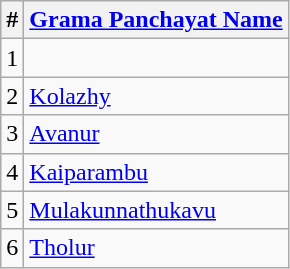<table class="wikitable sortable">
<tr>
<th>#</th>
<th><a href='#'>Grama Panchayat Name</a></th>
</tr>
<tr>
<td>1</td>
<td></td>
</tr>
<tr>
<td>2</td>
<td><a href='#'>Kolazhy</a></td>
</tr>
<tr>
<td>3</td>
<td><a href='#'>Avanur</a></td>
</tr>
<tr>
<td>4</td>
<td><a href='#'>Kaiparambu</a></td>
</tr>
<tr>
<td>5</td>
<td><a href='#'>Mulakunnathukavu</a></td>
</tr>
<tr>
<td>6</td>
<td><a href='#'>Tholur</a></td>
</tr>
</table>
